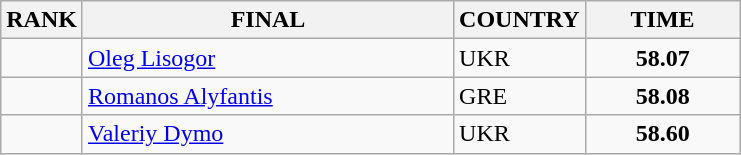<table class="wikitable">
<tr>
<th>RANK</th>
<th align="left" style="width: 15em">FINAL</th>
<th>COUNTRY</th>
<th style="width: 6em">TIME</th>
</tr>
<tr>
<td align="center"></td>
<td><a href='#'>Oleg Lisogor</a></td>
<td> UKR</td>
<td align="center"><strong>58.07</strong></td>
</tr>
<tr>
<td align="center"></td>
<td><a href='#'>Romanos Alyfantis</a></td>
<td> GRE</td>
<td align="center"><strong>58.08</strong></td>
</tr>
<tr>
<td align="center"></td>
<td><a href='#'>Valeriy Dymo</a></td>
<td> UKR</td>
<td align="center"><strong>58.60</strong></td>
</tr>
</table>
